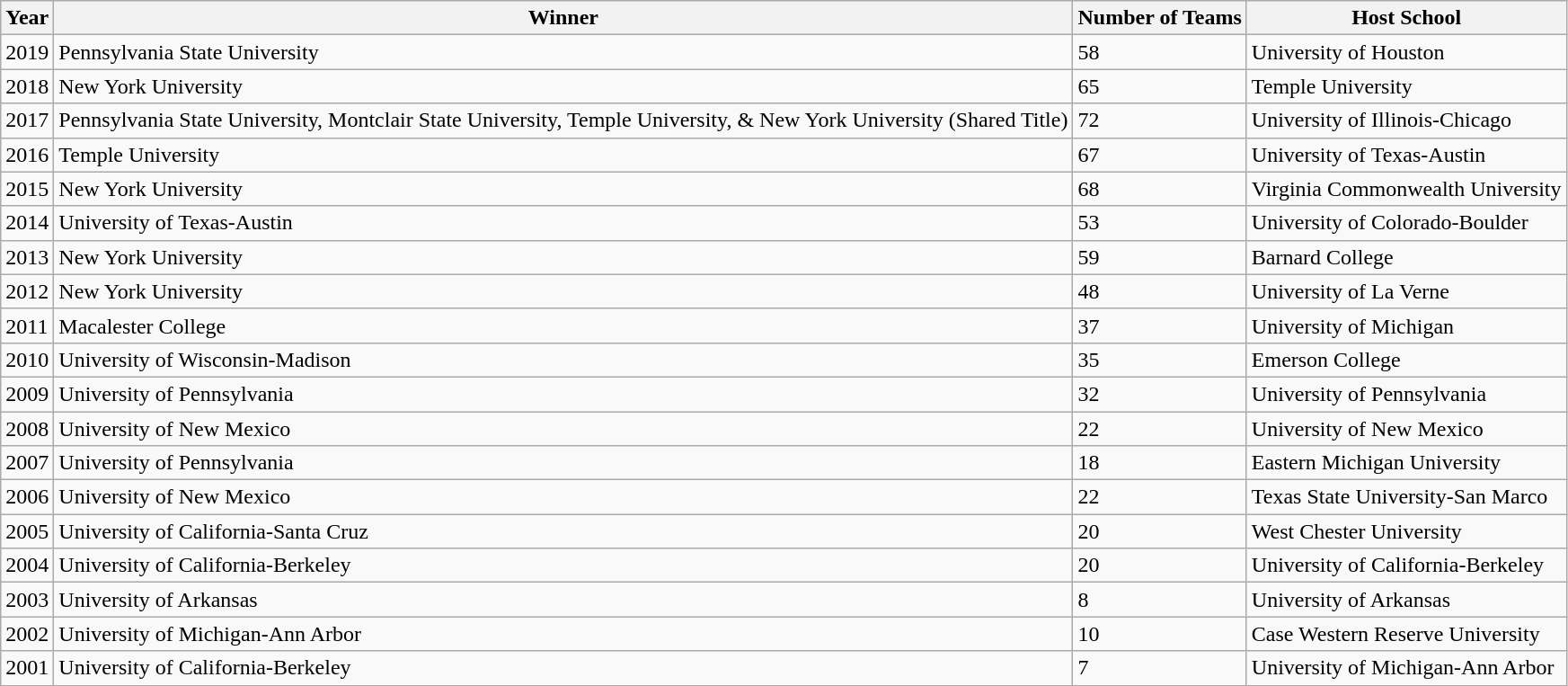<table class="wikitable">
<tr>
<th>Year</th>
<th>Winner</th>
<th>Number of Teams</th>
<th>Host School</th>
</tr>
<tr>
<td>2019</td>
<td>Pennsylvania State University</td>
<td>58</td>
<td>University of Houston</td>
</tr>
<tr>
<td>2018</td>
<td>New York University</td>
<td>65</td>
<td>Temple University</td>
</tr>
<tr>
<td>2017</td>
<td>Pennsylvania State University, Montclair State University, Temple University, & New York University (Shared Title)</td>
<td>72</td>
<td>University of Illinois-Chicago</td>
</tr>
<tr>
<td>2016</td>
<td>Temple University</td>
<td>67</td>
<td>University of Texas-Austin</td>
</tr>
<tr>
<td>2015</td>
<td>New York University</td>
<td>68</td>
<td>Virginia Commonwealth University</td>
</tr>
<tr>
<td>2014</td>
<td>University of Texas-Austin</td>
<td>53</td>
<td>University of Colorado-Boulder</td>
</tr>
<tr>
<td>2013</td>
<td>New York University</td>
<td>59</td>
<td>Barnard College</td>
</tr>
<tr>
<td>2012</td>
<td>New York University</td>
<td>48</td>
<td>University of La Verne</td>
</tr>
<tr>
<td>2011</td>
<td>Macalester College</td>
<td>37</td>
<td>University of Michigan</td>
</tr>
<tr>
<td>2010</td>
<td>University of Wisconsin-Madison</td>
<td>35</td>
<td>Emerson College</td>
</tr>
<tr>
<td>2009</td>
<td>University of Pennsylvania</td>
<td>32</td>
<td>University of Pennsylvania</td>
</tr>
<tr>
<td>2008</td>
<td>University of New Mexico</td>
<td>22</td>
<td>University of New Mexico</td>
</tr>
<tr>
<td>2007</td>
<td>University of Pennsylvania</td>
<td>18</td>
<td>Eastern Michigan University</td>
</tr>
<tr>
<td>2006</td>
<td>University of New Mexico</td>
<td>22</td>
<td>Texas State University-San Marco</td>
</tr>
<tr>
<td>2005</td>
<td>University of California-Santa Cruz</td>
<td>20</td>
<td>West Chester University</td>
</tr>
<tr>
<td>2004</td>
<td>University of California-Berkeley</td>
<td>20</td>
<td>University of California-Berkeley</td>
</tr>
<tr>
<td>2003</td>
<td>University of Arkansas</td>
<td>8</td>
<td>University of Arkansas</td>
</tr>
<tr>
<td>2002</td>
<td>University of Michigan-Ann Arbor</td>
<td>10</td>
<td>Case Western Reserve University</td>
</tr>
<tr>
<td>2001</td>
<td>University of California-Berkeley</td>
<td>7</td>
<td>University of Michigan-Ann Arbor</td>
</tr>
</table>
